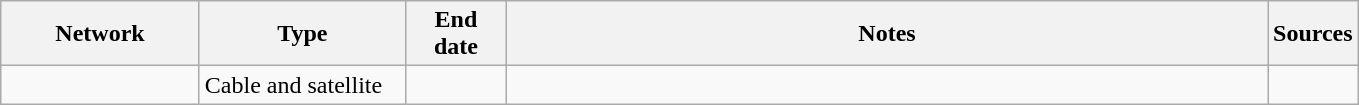<table class="wikitable">
<tr>
<th style="text-align:center; width:125px">Network</th>
<th style="text-align:center; width:130px">Type</th>
<th style="text-align:center; width:60px">End date</th>
<th style="text-align:center; width:500px">Notes</th>
<th style="text-align:center; width:30px">Sources</th>
</tr>
<tr>
<td><a href='#'></a></td>
<td>Cable and satellite</td>
<td></td>
<td></td>
<td></td>
</tr>
</table>
